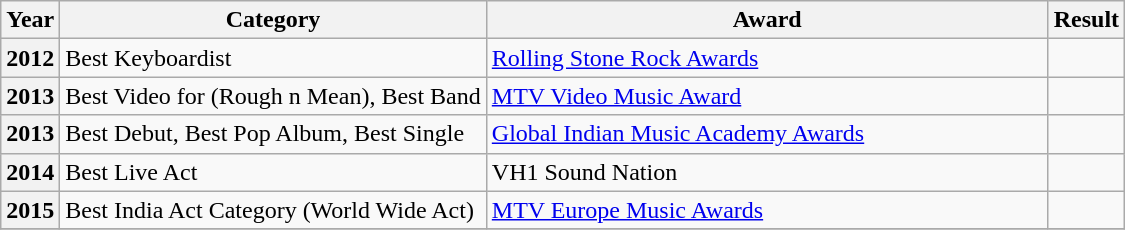<table class="wikitable plainrowheaders sortable">
<tr>
<th scope="col">Year</th>
<th scope="col">Category</th>
<th scope="col" style="width:50%;">Award</th>
<th scope="col">Result</th>
</tr>
<tr>
<th scope="row" style="text-align:center;">2012</th>
<td>Best Keyboardist</td>
<td><a href='#'>Rolling Stone Rock Awards</a></td>
<td></td>
</tr>
<tr>
<th scope="row" style="text-align:center;">2013</th>
<td>Best Video for (Rough n Mean), Best Band</td>
<td><a href='#'>MTV Video Music Award</a></td>
<td></td>
</tr>
<tr>
<th scope="row" style="text-align:center;">2013</th>
<td>Best Debut, Best Pop Album, Best Single</td>
<td><a href='#'>Global Indian Music Academy Awards</a></td>
<td></td>
</tr>
<tr>
<th scope="row" style="text-align:center;">2014</th>
<td>Best Live Act</td>
<td>VH1 Sound Nation</td>
<td></td>
</tr>
<tr>
<th scope="row" style="text-align:center;">2015</th>
<td>Best India Act Category (World Wide Act)</td>
<td><a href='#'>MTV Europe Music Awards</a></td>
<td></td>
</tr>
<tr>
</tr>
</table>
